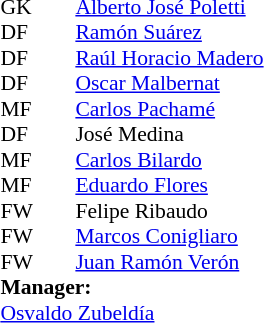<table cellspacing="0" cellpadding="0" style="font-size:90%; margin:0.2em auto;">
<tr>
<th width="25"></th>
<th width="25"></th>
</tr>
<tr>
<td>GK</td>
<td></td>
<td> <a href='#'>Alberto José Poletti</a></td>
</tr>
<tr>
<td>DF</td>
<td></td>
<td> <a href='#'>Ramón Suárez</a></td>
</tr>
<tr>
<td>DF</td>
<td></td>
<td> <a href='#'>Raúl Horacio Madero</a></td>
</tr>
<tr>
<td>DF</td>
<td></td>
<td> <a href='#'>Oscar Malbernat</a></td>
</tr>
<tr>
<td>MF</td>
<td></td>
<td> <a href='#'>Carlos Pachamé</a></td>
</tr>
<tr>
<td>DF</td>
<td></td>
<td> José Medina</td>
</tr>
<tr>
<td>MF</td>
<td></td>
<td> <a href='#'>Carlos Bilardo</a></td>
</tr>
<tr>
<td>MF</td>
<td></td>
<td> <a href='#'>Eduardo Flores</a></td>
</tr>
<tr>
<td>FW</td>
<td></td>
<td> Felipe Ribaudo</td>
</tr>
<tr>
<td>FW</td>
<td></td>
<td> <a href='#'>Marcos Conigliaro</a></td>
</tr>
<tr>
<td>FW</td>
<td></td>
<td> <a href='#'>Juan Ramón Verón</a></td>
</tr>
<tr>
<td colspan=3><strong>Manager:</strong></td>
</tr>
<tr>
<td colspan=4> <a href='#'>Osvaldo Zubeldía</a></td>
</tr>
</table>
